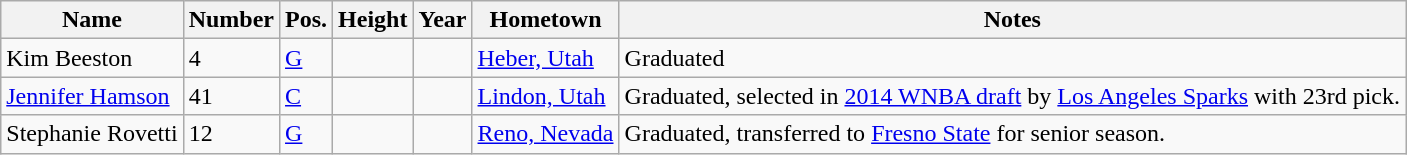<table class="wikitable sortable" border="1">
<tr>
<th>Name</th>
<th>Number</th>
<th>Pos.</th>
<th>Height</th>
<th>Year</th>
<th>Hometown</th>
<th class="unsortable">Notes</th>
</tr>
<tr>
<td>Kim Beeston</td>
<td>4</td>
<td><a href='#'>G</a></td>
<td></td>
<td></td>
<td><a href='#'>Heber, Utah</a></td>
<td>Graduated</td>
</tr>
<tr>
<td><a href='#'>Jennifer Hamson</a></td>
<td>41</td>
<td><a href='#'>C</a></td>
<td></td>
<td></td>
<td><a href='#'>Lindon, Utah</a></td>
<td>Graduated, selected in <a href='#'>2014 WNBA draft</a> by <a href='#'>Los Angeles Sparks</a> with 23rd pick.</td>
</tr>
<tr>
<td>Stephanie Rovetti</td>
<td>12</td>
<td><a href='#'>G</a></td>
<td></td>
<td></td>
<td><a href='#'>Reno, Nevada</a></td>
<td>Graduated, transferred to <a href='#'>Fresno State</a> for senior season.</td>
</tr>
</table>
